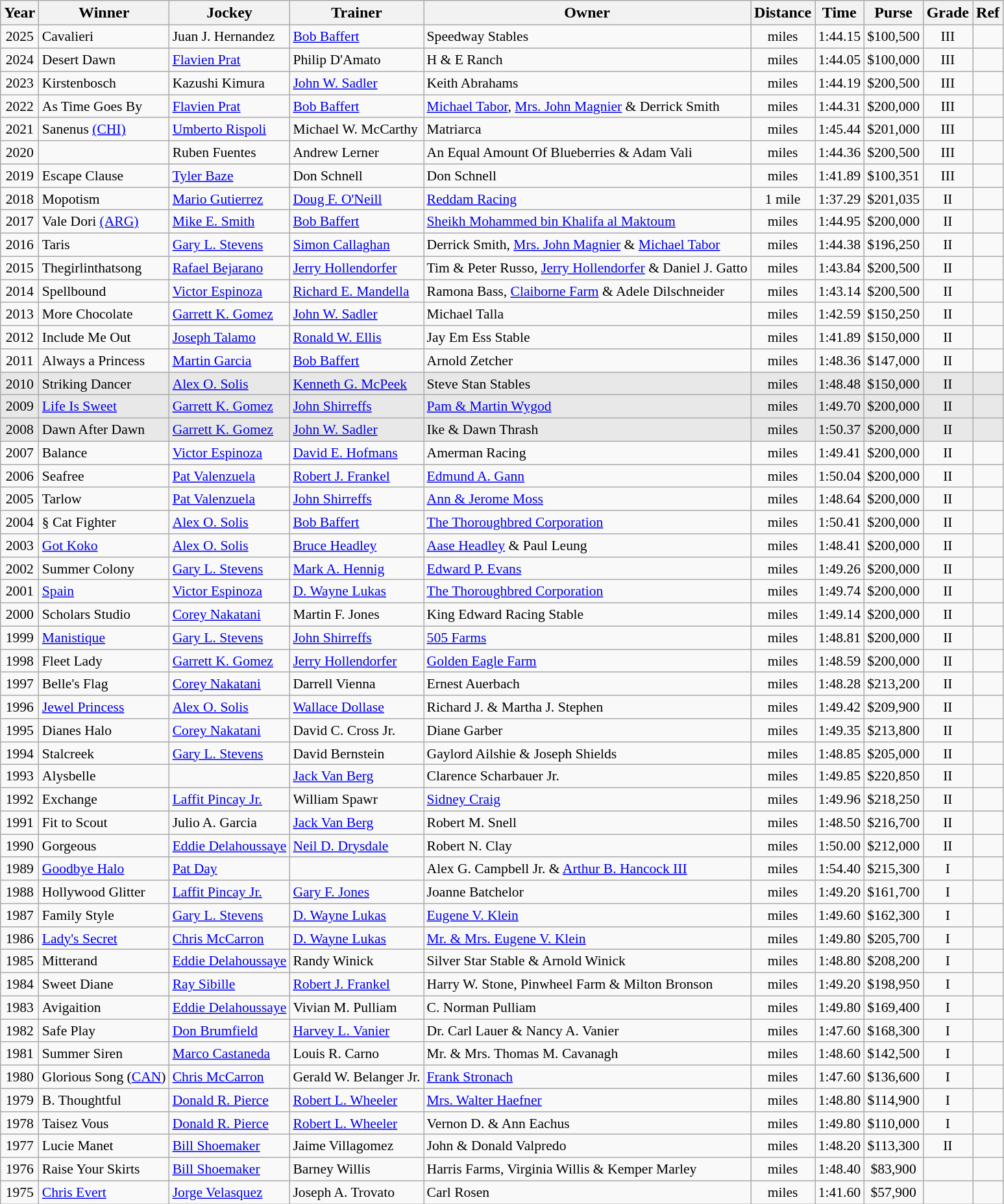<table class="wikitable sortable">
<tr>
<th>Year</th>
<th>Winner</th>
<th>Jockey</th>
<th>Trainer</th>
<th>Owner</th>
<th>Distance</th>
<th>Time</th>
<th>Purse</th>
<th>Grade</th>
<th>Ref</th>
</tr>
<tr style="font-size:90%;">
<td align=center>2025</td>
<td>Cavalieri</td>
<td>Juan J. Hernandez</td>
<td><a href='#'>Bob Baffert</a></td>
<td>Speedway Stables</td>
<td align=center> miles</td>
<td align=center>1:44.15</td>
<td align=center>$100,500</td>
<td align=center>III</td>
<td></td>
</tr>
<tr style="font-size:90%;">
<td align=center>2024</td>
<td>Desert Dawn</td>
<td><a href='#'>Flavien Prat</a></td>
<td>Philip D'Amato</td>
<td>H & E Ranch</td>
<td align=center> miles</td>
<td align=center>1:44.05</td>
<td align=center>$100,000</td>
<td align=center>III</td>
<td></td>
</tr>
<tr style="font-size:90%;">
<td align=center>2023</td>
<td>Kirstenbosch</td>
<td>Kazushi Kimura</td>
<td><a href='#'>John W. Sadler</a></td>
<td>Keith Abrahams</td>
<td align=center> miles</td>
<td align=center>1:44.19</td>
<td align=center>$200,500</td>
<td align=center>III</td>
<td></td>
</tr>
<tr style="font-size:90%;">
<td align=center>2022</td>
<td>As Time Goes By</td>
<td><a href='#'>Flavien Prat</a></td>
<td><a href='#'>Bob Baffert</a></td>
<td><a href='#'>Michael Tabor</a>, <a href='#'>Mrs. John Magnier</a> & Derrick Smith</td>
<td align=center> miles</td>
<td align=center>1:44.31</td>
<td align=center>$200,000</td>
<td align=center>III</td>
<td></td>
</tr>
<tr style="font-size:90%;">
<td align=center>2021</td>
<td>Sanenus <a href='#'>(CHI)</a></td>
<td><a href='#'>Umberto Rispoli</a></td>
<td>Michael W. McCarthy</td>
<td>Matriarca</td>
<td align=center> miles</td>
<td align=center>1:45.44</td>
<td align=center>$201,000</td>
<td align=center>III</td>
<td></td>
</tr>
<tr style="font-size:90%;">
<td align=center>2020</td>
<td></td>
<td>Ruben Fuentes</td>
<td>Andrew Lerner</td>
<td>An Equal Amount Of Blueberries & Adam Vali</td>
<td align=center> miles</td>
<td align=center>1:44.36</td>
<td align=center>$200,500</td>
<td align=center>III</td>
<td></td>
</tr>
<tr style="font-size:90%;">
<td align=center>2019</td>
<td>Escape Clause</td>
<td><a href='#'>Tyler Baze</a></td>
<td>Don Schnell</td>
<td>Don Schnell</td>
<td align=center> miles</td>
<td align=center>1:41.89</td>
<td align=center>$100,351</td>
<td align=center>III</td>
<td></td>
</tr>
<tr style="font-size:90%;">
<td align=center>2018</td>
<td>Mopotism</td>
<td><a href='#'>Mario Gutierrez</a></td>
<td><a href='#'>Doug F. O'Neill</a></td>
<td><a href='#'>Reddam Racing</a></td>
<td align=center>1 mile</td>
<td align=center>1:37.29</td>
<td align=center>$201,035</td>
<td align=center>II</td>
<td></td>
</tr>
<tr style="font-size:90%;">
<td align=center>2017</td>
<td>Vale Dori <a href='#'>(ARG)</a></td>
<td><a href='#'>Mike E. Smith</a></td>
<td><a href='#'>Bob Baffert</a></td>
<td><a href='#'>Sheikh Mohammed bin Khalifa al Maktoum</a></td>
<td align=center> miles</td>
<td align=center>1:44.95</td>
<td align=center>$200,000</td>
<td align=center>II</td>
<td></td>
</tr>
<tr style="font-size:90%;">
<td align=center>2016</td>
<td>Taris</td>
<td><a href='#'>Gary L. Stevens</a></td>
<td><a href='#'>Simon Callaghan</a></td>
<td>Derrick Smith, <a href='#'>Mrs. John Magnier</a> & <a href='#'>Michael Tabor</a></td>
<td align=center> miles</td>
<td align=center>1:44.38</td>
<td align=center>$196,250</td>
<td align=center>II</td>
<td></td>
</tr>
<tr style="font-size:90%;">
<td align=center>2015</td>
<td>Thegirlinthatsong</td>
<td><a href='#'>Rafael Bejarano</a></td>
<td><a href='#'>Jerry Hollendorfer</a></td>
<td>Tim & Peter Russo, <a href='#'>Jerry Hollendorfer</a> & Daniel J. Gatto</td>
<td align=center> miles</td>
<td align=center>1:43.84</td>
<td align=center>$200,500</td>
<td align=center>II</td>
<td></td>
</tr>
<tr style="font-size:90%;">
<td align=center>2014</td>
<td>Spellbound</td>
<td><a href='#'>Victor Espinoza</a></td>
<td><a href='#'>Richard E. Mandella</a></td>
<td>Ramona Bass, <a href='#'>Claiborne Farm</a> & Adele Dilschneider</td>
<td align=center> miles</td>
<td align=center>1:43.14</td>
<td align=center>$200,500</td>
<td align=center>II</td>
<td></td>
</tr>
<tr style="font-size:90%;">
<td align=center>2013</td>
<td>More Chocolate</td>
<td><a href='#'>Garrett K. Gomez</a></td>
<td><a href='#'>John W. Sadler</a></td>
<td>Michael Talla</td>
<td align=center> miles</td>
<td align=center>1:42.59</td>
<td align=center>$150,250</td>
<td align=center>II</td>
<td></td>
</tr>
<tr style="font-size:90%;">
<td align=center>2012</td>
<td>Include Me Out</td>
<td><a href='#'>Joseph Talamo</a></td>
<td><a href='#'>Ronald W. Ellis</a></td>
<td>Jay Em Ess Stable</td>
<td align=center> miles</td>
<td align=center>1:41.89</td>
<td align=center>$150,000</td>
<td align=center>II</td>
<td></td>
</tr>
<tr style="font-size:90%;">
<td align=center>2011</td>
<td>Always a Princess</td>
<td><a href='#'>Martin Garcia</a></td>
<td><a href='#'>Bob Baffert</a></td>
<td>Arnold Zetcher</td>
<td align=center> miles</td>
<td align=center>1:48.36</td>
<td align=center>$147,000</td>
<td align=center>II</td>
<td></td>
</tr>
<tr style="font-size:90%; background-color:#E8E8E8">
<td align=center>2010</td>
<td>Striking Dancer</td>
<td><a href='#'>Alex O. Solis</a></td>
<td><a href='#'>Kenneth G. McPeek</a></td>
<td>Steve Stan Stables</td>
<td align=center> miles</td>
<td align=center>1:48.48</td>
<td align=center>$150,000</td>
<td align=center>II</td>
<td></td>
</tr>
<tr style="font-size:90%; background-color:#E8E8E8">
<td align=center>2009</td>
<td><a href='#'>Life Is Sweet</a></td>
<td><a href='#'>Garrett K. Gomez</a></td>
<td><a href='#'>John Shirreffs</a></td>
<td><a href='#'>Pam & Martin Wygod</a></td>
<td align=center> miles</td>
<td align=center>1:49.70</td>
<td align=center>$200,000</td>
<td align=center>II</td>
<td></td>
</tr>
<tr style="font-size:90%; background-color:#E8E8E8">
<td align=center>2008</td>
<td>Dawn After Dawn</td>
<td><a href='#'>Garrett K. Gomez</a></td>
<td><a href='#'>John W. Sadler</a></td>
<td>Ike & Dawn Thrash</td>
<td align=center> miles</td>
<td align=center>1:50.37</td>
<td align=center>$200,000</td>
<td align=center>II</td>
<td></td>
</tr>
<tr style="font-size:90%;">
<td align=center>2007</td>
<td>Balance</td>
<td><a href='#'>Victor Espinoza</a></td>
<td><a href='#'>David E. Hofmans</a></td>
<td>Amerman Racing</td>
<td align=center> miles</td>
<td align=center>1:49.41</td>
<td align=center>$200,000</td>
<td align=center>II</td>
<td></td>
</tr>
<tr style="font-size:90%;">
<td align=center>2006</td>
<td>Seafree</td>
<td><a href='#'>Pat Valenzuela</a></td>
<td><a href='#'>Robert J. Frankel</a></td>
<td><a href='#'>Edmund A. Gann</a></td>
<td align=center> miles</td>
<td align=center>1:50.04</td>
<td align=center>$200,000</td>
<td align=center>II</td>
<td></td>
</tr>
<tr style="font-size:90%;">
<td align=center>2005</td>
<td>Tarlow</td>
<td><a href='#'>Pat Valenzuela</a></td>
<td><a href='#'>John Shirreffs</a></td>
<td><a href='#'>Ann & Jerome Moss</a></td>
<td align=center> miles</td>
<td align=center>1:48.64</td>
<td align=center>$200,000</td>
<td align=center>II</td>
<td></td>
</tr>
<tr style="font-size:90%;">
<td align=center>2004</td>
<td>§ Cat Fighter</td>
<td><a href='#'>Alex O. Solis</a></td>
<td><a href='#'>Bob Baffert</a></td>
<td><a href='#'>The Thoroughbred Corporation</a></td>
<td align=center> miles</td>
<td align=center>1:50.41</td>
<td align=center>$200,000</td>
<td align=center>II</td>
<td></td>
</tr>
<tr style="font-size:90%;">
<td align=center>2003</td>
<td><a href='#'>Got Koko</a></td>
<td><a href='#'>Alex O. Solis</a></td>
<td><a href='#'>Bruce Headley</a></td>
<td><a href='#'>Aase Headley</a> & Paul Leung</td>
<td align=center> miles</td>
<td align=center>1:48.41</td>
<td align=center>$200,000</td>
<td align=center>II</td>
<td></td>
</tr>
<tr style="font-size:90%;">
<td align=center>2002</td>
<td>Summer Colony</td>
<td><a href='#'>Gary L. Stevens</a></td>
<td><a href='#'>Mark A. Hennig</a></td>
<td><a href='#'>Edward P. Evans</a></td>
<td align=center> miles</td>
<td align=center>1:49.26</td>
<td align=center>$200,000</td>
<td align=center>II</td>
<td></td>
</tr>
<tr style="font-size:90%;">
<td align=center>2001</td>
<td><a href='#'>Spain</a></td>
<td><a href='#'>Victor Espinoza</a></td>
<td><a href='#'>D. Wayne Lukas</a></td>
<td><a href='#'>The Thoroughbred Corporation</a></td>
<td align=center> miles</td>
<td align=center>1:49.74</td>
<td align=center>$200,000</td>
<td align=center>II</td>
<td></td>
</tr>
<tr style="font-size:90%;">
<td align=center>2000</td>
<td>Scholars Studio</td>
<td><a href='#'>Corey Nakatani</a></td>
<td>Martin F. Jones</td>
<td>King Edward Racing Stable</td>
<td align=center> miles</td>
<td align=center>1:49.14</td>
<td align=center>$200,000</td>
<td align=center>II</td>
<td></td>
</tr>
<tr style="font-size:90%;">
<td align=center>1999</td>
<td><a href='#'>Manistique</a></td>
<td><a href='#'>Gary L. Stevens</a></td>
<td><a href='#'>John Shirreffs</a></td>
<td><a href='#'>505 Farms</a></td>
<td align=center> miles</td>
<td align=center>1:48.81</td>
<td align=center>$200,000</td>
<td align=center>II</td>
<td></td>
</tr>
<tr style="font-size:90%;">
<td align=center>1998</td>
<td>Fleet Lady</td>
<td><a href='#'>Garrett K. Gomez</a></td>
<td><a href='#'>Jerry Hollendorfer</a></td>
<td><a href='#'>Golden Eagle Farm</a></td>
<td align=center> miles</td>
<td align=center>1:48.59</td>
<td align=center>$200,000</td>
<td align=center>II</td>
<td></td>
</tr>
<tr style="font-size:90%;">
<td align=center>1997</td>
<td>Belle's Flag</td>
<td><a href='#'>Corey Nakatani</a></td>
<td>Darrell Vienna</td>
<td>Ernest Auerbach</td>
<td align=center> miles</td>
<td align=center>1:48.28</td>
<td align=center>$213,200</td>
<td align=center>II</td>
<td></td>
</tr>
<tr style="font-size:90%;">
<td align=center>1996</td>
<td><a href='#'>Jewel Princess</a></td>
<td><a href='#'>Alex O. Solis</a></td>
<td><a href='#'>Wallace Dollase</a></td>
<td>Richard  J. & Martha J. Stephen</td>
<td align=center> miles</td>
<td align=center>1:49.42</td>
<td align=center>$209,900</td>
<td align=center>II</td>
<td></td>
</tr>
<tr style="font-size:90%;">
<td align=center>1995</td>
<td>Dianes Halo</td>
<td><a href='#'>Corey Nakatani</a></td>
<td>David C. Cross Jr.</td>
<td>Diane Garber</td>
<td align=center> miles</td>
<td align=center>1:49.35</td>
<td align=center>$213,800</td>
<td align=center>II</td>
<td></td>
</tr>
<tr style="font-size:90%;">
<td align=center>1994</td>
<td>Stalcreek</td>
<td><a href='#'>Gary L. Stevens</a></td>
<td>David Bernstein</td>
<td>Gaylord Ailshie & Joseph Shields</td>
<td align=center> miles</td>
<td align=center>1:48.85</td>
<td align=center>$205,000</td>
<td align=center>II</td>
<td></td>
</tr>
<tr style="font-size:90%;">
<td align=center>1993</td>
<td>Alysbelle</td>
<td></td>
<td><a href='#'>Jack Van Berg</a></td>
<td>Clarence Scharbauer Jr.</td>
<td align=center> miles</td>
<td align=center>1:49.85</td>
<td align=center>$220,850</td>
<td align=center>II</td>
<td></td>
</tr>
<tr style="font-size:90%;">
<td align=center>1992</td>
<td>Exchange</td>
<td><a href='#'>Laffit Pincay Jr.</a></td>
<td>William Spawr</td>
<td><a href='#'>Sidney Craig</a></td>
<td align=center> miles</td>
<td align=center>1:49.96</td>
<td align=center>$218,250</td>
<td align=center>II</td>
<td></td>
</tr>
<tr style="font-size:90%;">
<td align=center>1991</td>
<td>Fit to Scout</td>
<td>Julio A. Garcia</td>
<td><a href='#'>Jack Van Berg</a></td>
<td>Robert M. Snell</td>
<td align=center> miles</td>
<td align=center>1:48.50</td>
<td align=center>$216,700</td>
<td align=center>II</td>
<td></td>
</tr>
<tr style="font-size:90%;">
<td align=center>1990</td>
<td>Gorgeous</td>
<td><a href='#'>Eddie Delahoussaye</a></td>
<td><a href='#'>Neil D. Drysdale</a></td>
<td>Robert N. Clay</td>
<td align=center> miles</td>
<td align=center>1:50.00</td>
<td align=center>$212,000</td>
<td align=center>II</td>
<td></td>
</tr>
<tr style="font-size:90%;">
<td align=center>1989</td>
<td><a href='#'>Goodbye Halo</a></td>
<td><a href='#'>Pat Day</a></td>
<td></td>
<td>Alex G. Campbell Jr. & <a href='#'>Arthur B. Hancock III</a></td>
<td align=center> miles</td>
<td align=center>1:54.40</td>
<td align=center>$215,300</td>
<td align=center>I</td>
<td></td>
</tr>
<tr style="font-size:90%;">
<td align=center>1988</td>
<td>Hollywood Glitter</td>
<td><a href='#'>Laffit Pincay Jr.</a></td>
<td><a href='#'>Gary F. Jones</a></td>
<td>Joanne Batchelor</td>
<td align=center> miles</td>
<td align=center>1:49.20</td>
<td align=center>$161,700</td>
<td align=center>I</td>
<td></td>
</tr>
<tr style="font-size:90%;">
<td align=center>1987</td>
<td>Family Style</td>
<td><a href='#'>Gary L. Stevens</a></td>
<td><a href='#'>D. Wayne Lukas</a></td>
<td><a href='#'>Eugene V. Klein</a></td>
<td align=center> miles</td>
<td align=center>1:49.60</td>
<td align=center>$162,300</td>
<td align=center>I</td>
<td></td>
</tr>
<tr style="font-size:90%;">
<td align=center>1986</td>
<td><a href='#'>Lady's Secret</a></td>
<td><a href='#'>Chris McCarron</a></td>
<td><a href='#'>D. Wayne Lukas</a></td>
<td><a href='#'>Mr. & Mrs. Eugene V. Klein</a></td>
<td align=center> miles</td>
<td align=center>1:49.80</td>
<td align=center>$205,700</td>
<td align=center>I</td>
<td></td>
</tr>
<tr style="font-size:90%;">
<td align=center>1985</td>
<td>Mitterand</td>
<td><a href='#'>Eddie Delahoussaye</a></td>
<td>Randy Winick</td>
<td>Silver Star Stable & Arnold Winick</td>
<td align=center> miles</td>
<td align=center>1:48.80</td>
<td align=center>$208,200</td>
<td align=center>I</td>
<td></td>
</tr>
<tr style="font-size:90%;">
<td align=center>1984</td>
<td>Sweet Diane</td>
<td><a href='#'>Ray Sibille</a></td>
<td><a href='#'>Robert J. Frankel</a></td>
<td>Harry W. Stone, Pinwheel Farm & Milton Bronson</td>
<td align=center> miles</td>
<td align=center>1:49.20</td>
<td align=center>$198,950</td>
<td align=center>I</td>
<td></td>
</tr>
<tr style="font-size:90%;">
<td align=center>1983</td>
<td>Avigaition</td>
<td><a href='#'>Eddie Delahoussaye</a></td>
<td>Vivian M. Pulliam</td>
<td>C. Norman Pulliam</td>
<td align=center> miles</td>
<td align=center>1:49.80</td>
<td align=center>$169,400</td>
<td align=center>I</td>
<td></td>
</tr>
<tr style="font-size:90%;">
<td align=center>1982</td>
<td>Safe Play</td>
<td><a href='#'>Don Brumfield</a></td>
<td><a href='#'>Harvey L. Vanier</a></td>
<td>Dr. Carl Lauer & Nancy A. Vanier</td>
<td align=center> miles</td>
<td align=center>1:47.60</td>
<td align=center>$168,300</td>
<td align=center>I</td>
<td></td>
</tr>
<tr style="font-size:90%;">
<td align=center>1981</td>
<td>Summer Siren</td>
<td><a href='#'>Marco Castaneda</a></td>
<td>Louis R. Carno</td>
<td>Mr. & Mrs. Thomas M. Cavanagh</td>
<td align=center> miles</td>
<td align=center>1:48.60</td>
<td align=center>$142,500</td>
<td align=center>I</td>
<td></td>
</tr>
<tr style="font-size:90%;">
<td align=center>1980</td>
<td>Glorious Song (<a href='#'>CAN</a>)</td>
<td><a href='#'>Chris McCarron</a></td>
<td>Gerald W. Belanger Jr.</td>
<td><a href='#'>Frank Stronach</a></td>
<td align=center> miles</td>
<td align=center>1:47.60</td>
<td align=center>$136,600</td>
<td align=center>I</td>
<td></td>
</tr>
<tr style="font-size:90%;">
<td align=center>1979</td>
<td>B. Thoughtful</td>
<td><a href='#'>Donald R. Pierce</a></td>
<td><a href='#'>Robert L. Wheeler</a></td>
<td><a href='#'>Mrs. Walter Haefner</a></td>
<td align=center> miles</td>
<td align=center>1:48.80</td>
<td align=center>$114,900</td>
<td align=center>I</td>
<td></td>
</tr>
<tr style="font-size:90%;">
<td align=center>1978</td>
<td>Taisez Vous</td>
<td><a href='#'>Donald R. Pierce</a></td>
<td><a href='#'>Robert L. Wheeler</a></td>
<td>Vernon D. & Ann Eachus</td>
<td align=center> miles</td>
<td align=center>1:49.80</td>
<td align=center>$110,000</td>
<td align=center>I</td>
<td></td>
</tr>
<tr style="font-size:90%;">
<td align=center>1977</td>
<td>Lucie Manet</td>
<td><a href='#'>Bill Shoemaker</a></td>
<td>Jaime Villagomez</td>
<td>John & Donald Valpredo</td>
<td align=center> miles</td>
<td align=center>1:48.20</td>
<td align=center>$113,300</td>
<td align=center>II</td>
<td></td>
</tr>
<tr style="font-size:90%;">
<td align=center>1976</td>
<td>Raise Your Skirts</td>
<td><a href='#'>Bill Shoemaker</a></td>
<td>Barney Willis</td>
<td>Harris Farms, Virginia Willis & Kemper Marley</td>
<td align=center> miles</td>
<td align=center>1:48.40</td>
<td align=center>$83,900</td>
<td align=center></td>
<td></td>
</tr>
<tr style="font-size:90%;">
<td align=center>1975</td>
<td><a href='#'>Chris Evert</a></td>
<td><a href='#'>Jorge Velasquez</a></td>
<td>Joseph A. Trovato</td>
<td>Carl Rosen</td>
<td align=center> miles</td>
<td align=center>1:41.60</td>
<td align=center>$57,900</td>
<td align=center></td>
<td></td>
</tr>
</table>
